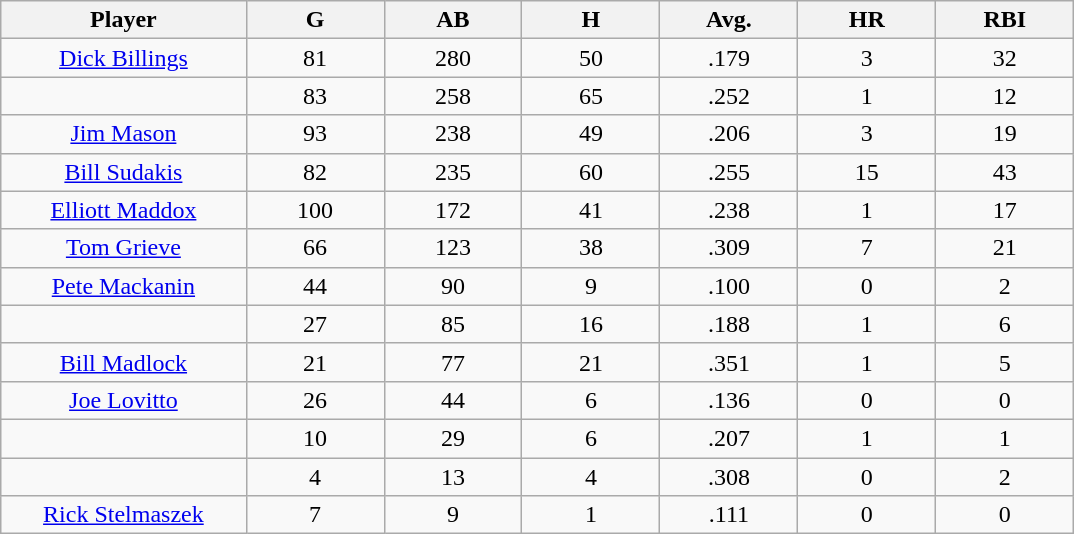<table class="wikitable sortable">
<tr>
<th bgcolor="#DDDDFF" width="16%">Player</th>
<th bgcolor="#DDDDFF" width="9%">G</th>
<th bgcolor="#DDDDFF" width="9%">AB</th>
<th bgcolor="#DDDDFF" width="9%">H</th>
<th bgcolor="#DDDDFF" width="9%">Avg.</th>
<th bgcolor="#DDDDFF" width="9%">HR</th>
<th bgcolor="#DDDDFF" width="9%">RBI</th>
</tr>
<tr align="center">
<td><a href='#'>Dick Billings</a></td>
<td>81</td>
<td>280</td>
<td>50</td>
<td>.179</td>
<td>3</td>
<td>32</td>
</tr>
<tr align=center>
<td></td>
<td>83</td>
<td>258</td>
<td>65</td>
<td>.252</td>
<td>1</td>
<td>12</td>
</tr>
<tr align="center">
<td><a href='#'>Jim Mason</a></td>
<td>93</td>
<td>238</td>
<td>49</td>
<td>.206</td>
<td>3</td>
<td>19</td>
</tr>
<tr align=center>
<td><a href='#'>Bill Sudakis</a></td>
<td>82</td>
<td>235</td>
<td>60</td>
<td>.255</td>
<td>15</td>
<td>43</td>
</tr>
<tr align=center>
<td><a href='#'>Elliott Maddox</a></td>
<td>100</td>
<td>172</td>
<td>41</td>
<td>.238</td>
<td>1</td>
<td>17</td>
</tr>
<tr align=center>
<td><a href='#'>Tom Grieve</a></td>
<td>66</td>
<td>123</td>
<td>38</td>
<td>.309</td>
<td>7</td>
<td>21</td>
</tr>
<tr align=center>
<td><a href='#'>Pete Mackanin</a></td>
<td>44</td>
<td>90</td>
<td>9</td>
<td>.100</td>
<td>0</td>
<td>2</td>
</tr>
<tr align=center>
<td></td>
<td>27</td>
<td>85</td>
<td>16</td>
<td>.188</td>
<td>1</td>
<td>6</td>
</tr>
<tr align="center">
<td><a href='#'>Bill Madlock</a></td>
<td>21</td>
<td>77</td>
<td>21</td>
<td>.351</td>
<td>1</td>
<td>5</td>
</tr>
<tr align=center>
<td><a href='#'>Joe Lovitto</a></td>
<td>26</td>
<td>44</td>
<td>6</td>
<td>.136</td>
<td>0</td>
<td>0</td>
</tr>
<tr align=center>
<td></td>
<td>10</td>
<td>29</td>
<td>6</td>
<td>.207</td>
<td>1</td>
<td>1</td>
</tr>
<tr align="center">
<td></td>
<td>4</td>
<td>13</td>
<td>4</td>
<td>.308</td>
<td>0</td>
<td>2</td>
</tr>
<tr align="center">
<td><a href='#'>Rick Stelmaszek</a></td>
<td>7</td>
<td>9</td>
<td>1</td>
<td>.111</td>
<td>0</td>
<td>0</td>
</tr>
</table>
